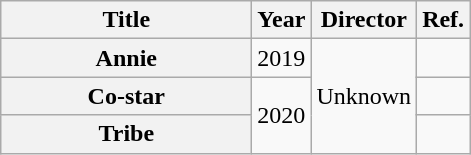<table class="wikitable plainrowheaders">
<tr>
<th scope="col" style="width:10em;">Title</th>
<th>Year</th>
<th>Director</th>
<th>Ref.</th>
</tr>
<tr>
<th scope="row">Annie</th>
<td>2019</td>
<td rowspan="3">Unknown</td>
<td></td>
</tr>
<tr>
<th scope="row">Co-star</th>
<td rowspan="2">2020</td>
<td></td>
</tr>
<tr>
<th scope="row">Tribe</th>
<td></td>
</tr>
</table>
